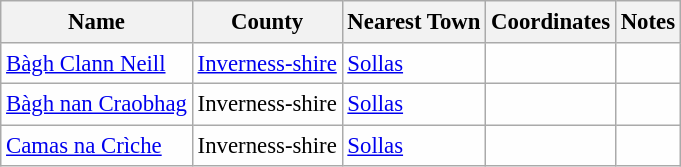<table class="wikitable sortable" style="table-layout:fixed;background-color:#FEFEFE;font-size:95%;padding:0.30em;line-height:1.35em;">
<tr>
<th scope="col">Name</th>
<th scope="col">County</th>
<th scope="col">Nearest Town</th>
<th scope="col" data-sort-type="number">Coordinates</th>
<th scope="col">Notes</th>
</tr>
<tr>
<td><a href='#'>Bàgh Clann Neill</a></td>
<td><a href='#'>Inverness-shire</a></td>
<td><a href='#'>Sollas</a></td>
<td></td>
<td></td>
</tr>
<tr>
<td><a href='#'>Bàgh nan Craobhag</a></td>
<td>Inverness-shire</td>
<td><a href='#'>Sollas</a></td>
<td></td>
<td></td>
</tr>
<tr>
<td><a href='#'>Camas na Crìche</a></td>
<td>Inverness-shire</td>
<td><a href='#'>Sollas</a></td>
<td></td>
<td></td>
</tr>
</table>
